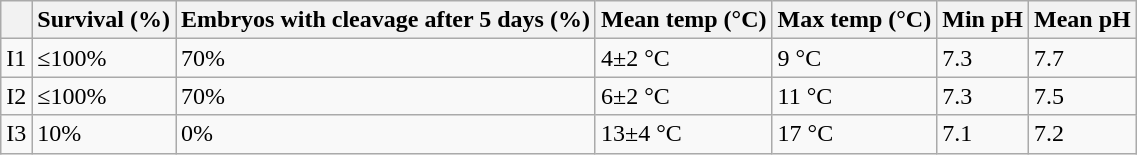<table class="wikitable">
<tr>
<th></th>
<th>Survival (%)</th>
<th>Embryos with cleavage after 5 days (%)</th>
<th>Mean temp (°C)</th>
<th>Max temp (°C)</th>
<th>Min pH</th>
<th>Mean pH</th>
</tr>
<tr>
<td>I1</td>
<td>≤100%</td>
<td>70%</td>
<td>4±2 °C</td>
<td>9 °C</td>
<td>7.3</td>
<td>7.7</td>
</tr>
<tr>
<td>I2</td>
<td>≤100%</td>
<td>70%</td>
<td>6±2 °C</td>
<td>11 °C</td>
<td>7.3</td>
<td>7.5</td>
</tr>
<tr>
<td>I3</td>
<td>10%</td>
<td>0%</td>
<td>13±4 °C</td>
<td>17 °C</td>
<td>7.1</td>
<td>7.2</td>
</tr>
</table>
